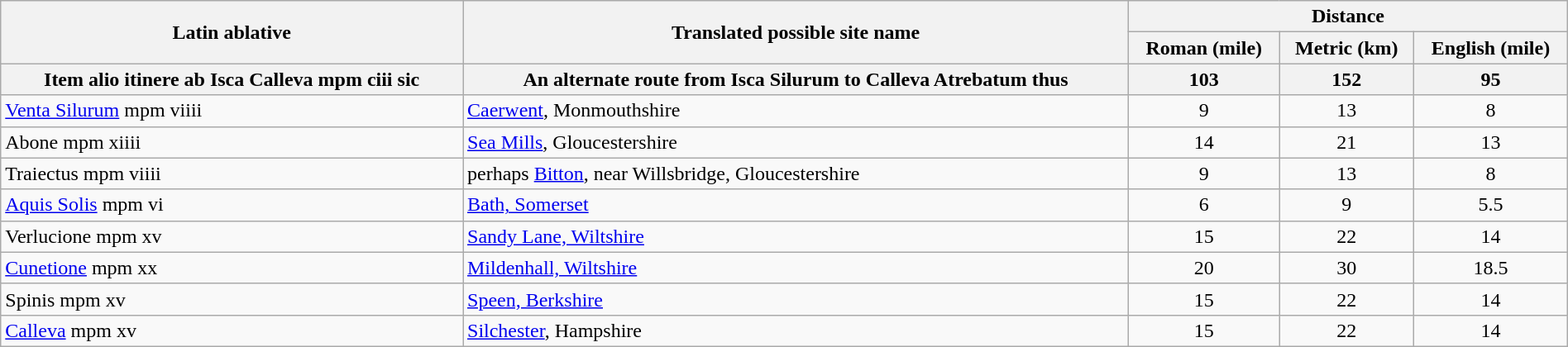<table class="wikitable" style="width:100%;">
<tr>
<th scope="col" rowspan="2">Latin ablative</th>
<th scope="col" rowspan="2">Translated possible site name</th>
<th scope="col" colspan="3">Distance</th>
</tr>
<tr>
<th scope="col">Roman (mile)</th>
<th scope="col">Metric (km)</th>
<th scope="col">English (mile)</th>
</tr>
<tr>
<th>Item alio itinere ab Isca Calleva mpm ciii sic</th>
<th>An alternate route from Isca Silurum to Calleva Atrebatum thus</th>
<th align="center">103</th>
<th align="center">152</th>
<th align="center">95</th>
</tr>
<tr>
<td><a href='#'>Venta Silurum</a> mpm viiii</td>
<td><a href='#'>Caerwent</a>, Monmouthshire</td>
<td align="center">9</td>
<td align="center">13</td>
<td align="center">8</td>
</tr>
<tr>
<td>Abone mpm xiiii</td>
<td><a href='#'>Sea Mills</a>, Gloucestershire</td>
<td align="center">14</td>
<td align="center">21</td>
<td align="center">13</td>
</tr>
<tr>
<td>Traiectus mpm viiii</td>
<td>perhaps <a href='#'>Bitton</a>, near Willsbridge, Gloucestershire</td>
<td align="center">9</td>
<td align="center">13</td>
<td align="center">8</td>
</tr>
<tr>
<td><a href='#'>Aquis Solis</a> mpm vi</td>
<td><a href='#'>Bath, Somerset</a></td>
<td align="center">6</td>
<td align="center">9</td>
<td align="center">5.5</td>
</tr>
<tr>
<td>Verlucione mpm xv</td>
<td><a href='#'>Sandy Lane, Wiltshire</a></td>
<td align="center">15</td>
<td align="center">22</td>
<td align="center">14</td>
</tr>
<tr>
<td><a href='#'>Cunetione</a> mpm xx</td>
<td><a href='#'>Mildenhall, Wiltshire</a></td>
<td align="center">20</td>
<td align="center">30</td>
<td align="center">18.5</td>
</tr>
<tr>
<td>Spinis mpm xv</td>
<td><a href='#'>Speen, Berkshire</a></td>
<td align="center">15</td>
<td align="center">22</td>
<td align="center">14</td>
</tr>
<tr>
<td><a href='#'>Calleva</a> mpm xv</td>
<td><a href='#'>Silchester</a>, Hampshire</td>
<td align="center">15</td>
<td align="center">22</td>
<td align="center">14</td>
</tr>
</table>
